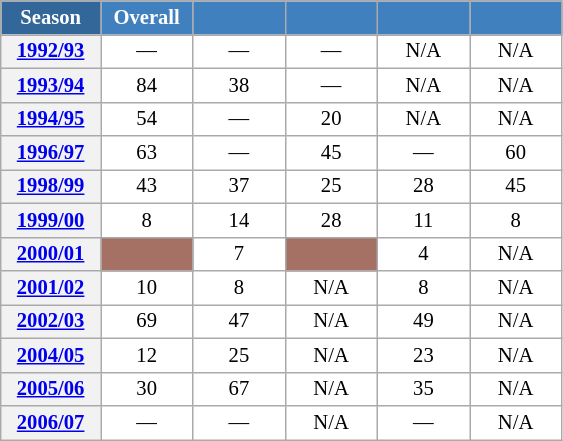<table class="wikitable" style="font-size:86%; text-align:center; border:grey solid 1px; border-collapse:collapse; background:#ffffff;">
<tr>
<th style="background-color:#369; color:white; width:60px;"> Season </th>
<th style="background-color:#4180be; color:white; width:55px;">Overall</th>
<th style="background-color:#4180be; color:white; width:55px;"></th>
<th style="background-color:#4180be; color:white; width:55px;"></th>
<th style="background-color:#4180be; color:white; width:55px;"></th>
<th style="background-color:#4180be; color:white; width:55px;"></th>
</tr>
<tr>
<th scope=row align=center><a href='#'>1992/93</a></th>
<td align=center>—</td>
<td align=center>—</td>
<td align=center>—</td>
<td align=center>N/A</td>
<td align=center>N/A</td>
</tr>
<tr>
<th scope=row align=center><a href='#'>1993/94</a></th>
<td align=center>84</td>
<td align=center>38</td>
<td align=center>—</td>
<td align=center>N/A</td>
<td align=center>N/A</td>
</tr>
<tr>
<th scope=row align=center><a href='#'>1994/95</a></th>
<td align=center>54</td>
<td align=center>—</td>
<td align=center>20</td>
<td align=center>N/A</td>
<td align=center>N/A</td>
</tr>
<tr>
<th scope=row align=center><a href='#'>1996/97</a></th>
<td align=center>63</td>
<td align=center>—</td>
<td align=center>45</td>
<td align=center>—</td>
<td align=center>60</td>
</tr>
<tr>
<th scope=row align=center><a href='#'>1998/99</a></th>
<td align=center>43</td>
<td align=center>37</td>
<td align=center>25</td>
<td align=center>28</td>
<td align=center>45</td>
</tr>
<tr>
<th scope=row align=center><a href='#'>1999/00</a></th>
<td align=center>8</td>
<td align=center>14</td>
<td align=center>28</td>
<td align=center>11</td>
<td align=center>8</td>
</tr>
<tr>
<th scope=row align=center><a href='#'>2000/01</a></th>
<td align=center bgcolor=#A57164></td>
<td align=center>7</td>
<td align=center bgcolor=#A57164></td>
<td align=center>4</td>
<td align=center>N/A</td>
</tr>
<tr>
<th scope=row align=center><a href='#'>2001/02</a></th>
<td align=center>10</td>
<td align=center>8</td>
<td align=center>N/A</td>
<td align=center>8</td>
<td align=center>N/A</td>
</tr>
<tr>
<th scope=row align=center><a href='#'>2002/03</a></th>
<td align=center>69</td>
<td align=center>47</td>
<td align=center>N/A</td>
<td align=center>49</td>
<td align=center>N/A</td>
</tr>
<tr>
<th scope=row align=center><a href='#'>2004/05</a></th>
<td align=center>12</td>
<td align=center>25</td>
<td align=center>N/A</td>
<td align=center>23</td>
<td align=center>N/A</td>
</tr>
<tr>
<th scope=row align=center><a href='#'>2005/06</a></th>
<td align=center>30</td>
<td align=center>67</td>
<td align=center>N/A</td>
<td align=center>35</td>
<td align=center>N/A</td>
</tr>
<tr>
<th scope=row align=center><a href='#'>2006/07</a></th>
<td align=center>—</td>
<td align=center>—</td>
<td align=center>N/A</td>
<td align=center>—</td>
<td align=center>N/A</td>
</tr>
</table>
